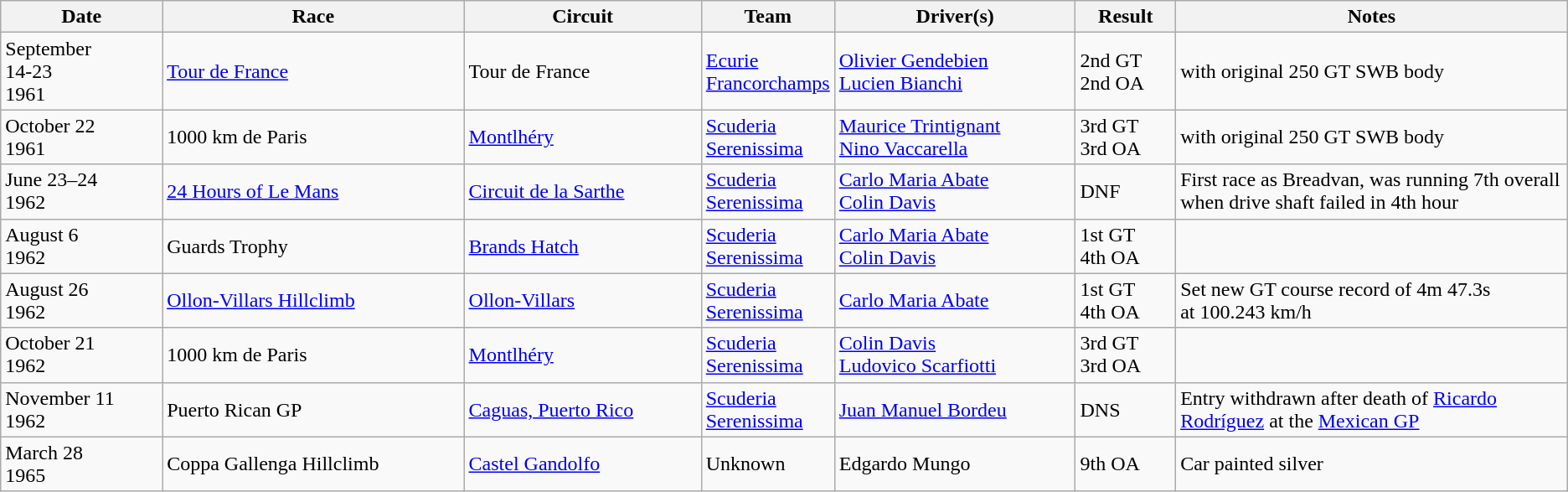<table class="wikitable">
<tr>
<th>Date</th>
<th>Race</th>
<th>Circuit</th>
<th scope="col" width="50pt">Team</th>
<th>Driver(s)</th>
<th>Result</th>
<th scope="col" width="25%">Notes</th>
</tr>
<tr>
<td>September<br>14-23<br>1961</td>
<td><a href='#'>Tour de France</a></td>
<td>Tour de France</td>
<td><a href='#'>Ecurie Francorchamps</a></td>
<td><a href='#'>Olivier Gendebien</a><br><a href='#'>Lucien Bianchi</a></td>
<td>2nd GT<br>2nd OA</td>
<td>with original 250 GT SWB body</td>
</tr>
<tr>
<td>October 22<br>1961</td>
<td>1000 km de Paris</td>
<td><a href='#'>Montlhéry</a></td>
<td><a href='#'>Scuderia Serenissima</a></td>
<td><a href='#'>Maurice Trintignant</a><br><a href='#'>Nino Vaccarella</a></td>
<td>3rd GT<br>3rd OA</td>
<td>with original 250 GT SWB body</td>
</tr>
<tr>
<td>June 23–24<br>1962</td>
<td><a href='#'>24 Hours of Le Mans</a></td>
<td><a href='#'>Circuit de la Sarthe</a></td>
<td><a href='#'>Scuderia Serenissima</a></td>
<td><a href='#'>Carlo Maria Abate</a><br><a href='#'>Colin Davis</a></td>
<td>DNF</td>
<td>First race as Breadvan, was running 7th overall when drive shaft failed in 4th hour</td>
</tr>
<tr>
<td>August 6<br>1962</td>
<td>Guards Trophy</td>
<td><a href='#'>Brands Hatch</a></td>
<td><a href='#'>Scuderia Serenissima</a></td>
<td><a href='#'>Carlo Maria Abate</a><br><a href='#'>Colin Davis</a></td>
<td>1st GT<br>4th OA</td>
<td></td>
</tr>
<tr>
<td>August 26<br>1962</td>
<td><a href='#'>Ollon-Villars Hillclimb</a></td>
<td><a href='#'>Ollon-Villars</a></td>
<td><a href='#'>Scuderia Serenissima</a></td>
<td><a href='#'>Carlo Maria Abate</a></td>
<td>1st GT<br>4th OA</td>
<td>Set new GT course record of 4m 47.3s at 100.243 km/h</td>
</tr>
<tr>
<td>October 21<br>1962</td>
<td>1000 km de Paris</td>
<td><a href='#'>Montlhéry</a></td>
<td><a href='#'>Scuderia Serenissima</a></td>
<td><a href='#'>Colin Davis</a><br><a href='#'>Ludovico Scarfiotti</a></td>
<td>3rd GT<br>3rd OA</td>
<td></td>
</tr>
<tr>
<td>November 11<br>1962</td>
<td>Puerto Rican GP</td>
<td><a href='#'>Caguas, Puerto Rico</a></td>
<td><a href='#'>Scuderia Serenissima</a></td>
<td><a href='#'>Juan Manuel Bordeu</a></td>
<td>DNS</td>
<td>Entry withdrawn after death of <a href='#'>Ricardo Rodríguez</a> at the <a href='#'>Mexican GP</a></td>
</tr>
<tr>
<td>March 28<br>1965</td>
<td>Coppa Gallenga Hillclimb</td>
<td><a href='#'>Castel Gandolfo</a></td>
<td>Unknown</td>
<td>Edgardo Mungo</td>
<td>9th OA</td>
<td>Car painted silver</td>
</tr>
</table>
